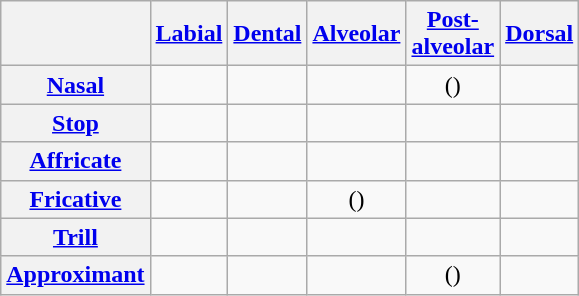<table class="wikitable" style="text-align:center">
<tr>
<th></th>
<th><a href='#'>Labial</a></th>
<th><a href='#'>Dental</a></th>
<th><a href='#'>Alveolar</a></th>
<th><a href='#'>Post-<br>alveolar</a></th>
<th><a href='#'>Dorsal</a></th>
</tr>
<tr>
<th><a href='#'>Nasal</a></th>
<td></td>
<td></td>
<td></td>
<td>()</td>
<td></td>
</tr>
<tr>
<th><a href='#'>Stop</a></th>
<td></td>
<td></td>
<td></td>
<td></td>
<td></td>
</tr>
<tr>
<th><a href='#'>Affricate</a></th>
<td></td>
<td></td>
<td></td>
<td></td>
<td></td>
</tr>
<tr>
<th><a href='#'>Fricative</a></th>
<td></td>
<td></td>
<td>()</td>
<td></td>
<td></td>
</tr>
<tr>
<th><a href='#'>Trill</a></th>
<td></td>
<td></td>
<td></td>
<td></td>
<td></td>
</tr>
<tr>
<th><a href='#'>Approximant</a></th>
<td></td>
<td></td>
<td></td>
<td>()</td>
<td></td>
</tr>
</table>
